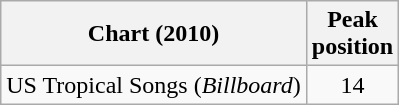<table class="wikitable">
<tr>
<th>Chart (2010)</th>
<th>Peak<br>position</th>
</tr>
<tr>
<td>US Tropical Songs (<em>Billboard</em>)</td>
<td style="text-align:center;">14</td>
</tr>
</table>
